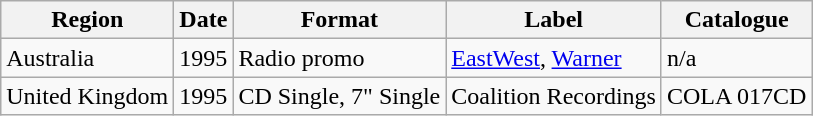<table class=wikitable>
<tr>
<th>Region</th>
<th>Date</th>
<th>Format</th>
<th>Label</th>
<th>Catalogue</th>
</tr>
<tr>
<td>Australia</td>
<td>1995</td>
<td>Radio promo</td>
<td><a href='#'>EastWest</a>, <a href='#'>Warner</a></td>
<td>n/a</td>
</tr>
<tr>
<td>United Kingdom</td>
<td>1995</td>
<td>CD Single, 7" Single</td>
<td>Coalition Recordings</td>
<td>COLA 017CD</td>
</tr>
</table>
